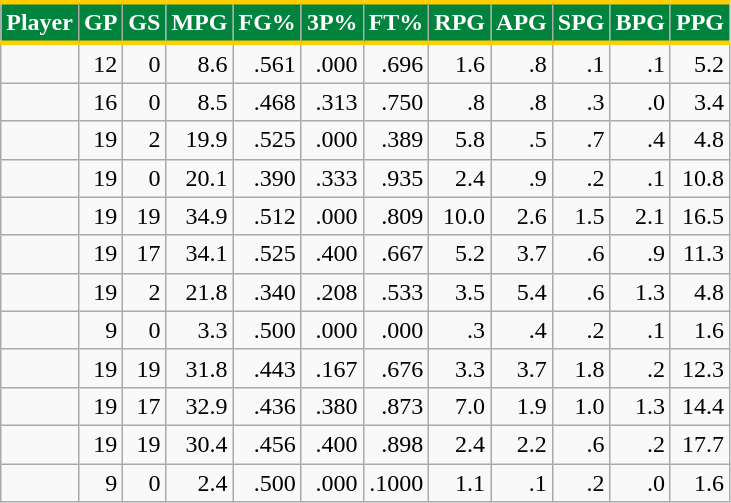<table class="wikitable sortable" style="text-align:right;">
<tr>
<th style="background:#00843D; color:#FFFFFF; border-top:#FFCD00 3px solid; border-bottom:#FFCD00 3px solid;">Player</th>
<th style="background:#00843D; color:#FFFFFF; border-top:#FFCD00 3px solid; border-bottom:#FFCD00 3px solid;">GP</th>
<th style="background:#00843D; color:#FFFFFF; border-top:#FFCD00 3px solid; border-bottom:#FFCD00 3px solid;">GS</th>
<th style="background:#00843D; color:#FFFFFF; border-top:#FFCD00 3px solid; border-bottom:#FFCD00 3px solid;">MPG</th>
<th style="background:#00843D; color:#FFFFFF; border-top:#FFCD00 3px solid; border-bottom:#FFCD00 3px solid;">FG%</th>
<th style="background:#00843D; color:#FFFFFF; border-top:#FFCD00 3px solid; border-bottom:#FFCD00 3px solid;">3P%</th>
<th style="background:#00843D; color:#FFFFFF; border-top:#FFCD00 3px solid; border-bottom:#FFCD00 3px solid;">FT%</th>
<th style="background:#00843D; color:#FFFFFF; border-top:#FFCD00 3px solid; border-bottom:#FFCD00 3px solid;">RPG</th>
<th style="background:#00843D; color:#FFFFFF; border-top:#FFCD00 3px solid; border-bottom:#FFCD00 3px solid;">APG</th>
<th style="background:#00843D; color:#FFFFFF; border-top:#FFCD00 3px solid; border-bottom:#FFCD00 3px solid;">SPG</th>
<th style="background:#00843D; color:#FFFFFF; border-top:#FFCD00 3px solid; border-bottom:#FFCD00 3px solid;">BPG</th>
<th style="background:#00843D; color:#FFFFFF; border-top:#FFCD00 3px solid; border-bottom:#FFCD00 3px solid;">PPG</th>
</tr>
<tr>
<td></td>
<td>12</td>
<td>0</td>
<td>8.6</td>
<td>.561</td>
<td>.000</td>
<td>.696</td>
<td>1.6</td>
<td>.8</td>
<td>.1</td>
<td>.1</td>
<td>5.2</td>
</tr>
<tr>
<td></td>
<td>16</td>
<td>0</td>
<td>8.5</td>
<td>.468</td>
<td>.313</td>
<td>.750</td>
<td>.8</td>
<td>.8</td>
<td>.3</td>
<td>.0</td>
<td>3.4</td>
</tr>
<tr>
<td></td>
<td>19</td>
<td>2</td>
<td>19.9</td>
<td>.525</td>
<td>.000</td>
<td>.389</td>
<td>5.8</td>
<td>.5</td>
<td>.7</td>
<td>.4</td>
<td>4.8</td>
</tr>
<tr>
<td></td>
<td>19</td>
<td>0</td>
<td>20.1</td>
<td>.390</td>
<td>.333</td>
<td>.935</td>
<td>2.4</td>
<td>.9</td>
<td>.2</td>
<td>.1</td>
<td>10.8</td>
</tr>
<tr>
<td></td>
<td>19</td>
<td>19</td>
<td>34.9</td>
<td>.512</td>
<td>.000</td>
<td>.809</td>
<td>10.0</td>
<td>2.6</td>
<td>1.5</td>
<td>2.1</td>
<td>16.5</td>
</tr>
<tr>
<td></td>
<td>19</td>
<td>17</td>
<td>34.1</td>
<td>.525</td>
<td>.400</td>
<td>.667</td>
<td>5.2</td>
<td>3.7</td>
<td>.6</td>
<td>.9</td>
<td>11.3</td>
</tr>
<tr>
<td></td>
<td>19</td>
<td>2</td>
<td>21.8</td>
<td>.340</td>
<td>.208</td>
<td>.533</td>
<td>3.5</td>
<td>5.4</td>
<td>.6</td>
<td>1.3</td>
<td>4.8</td>
</tr>
<tr>
<td></td>
<td>9</td>
<td>0</td>
<td>3.3</td>
<td>.500</td>
<td>.000</td>
<td>.000</td>
<td>.3</td>
<td>.4</td>
<td>.2</td>
<td>.1</td>
<td>1.6</td>
</tr>
<tr>
<td></td>
<td>19</td>
<td>19</td>
<td>31.8</td>
<td>.443</td>
<td>.167</td>
<td>.676</td>
<td>3.3</td>
<td>3.7</td>
<td>1.8</td>
<td>.2</td>
<td>12.3</td>
</tr>
<tr>
<td></td>
<td>19</td>
<td>17</td>
<td>32.9</td>
<td>.436</td>
<td>.380</td>
<td>.873</td>
<td>7.0</td>
<td>1.9</td>
<td>1.0</td>
<td>1.3</td>
<td>14.4</td>
</tr>
<tr>
<td></td>
<td>19</td>
<td>19</td>
<td>30.4</td>
<td>.456</td>
<td>.400</td>
<td>.898</td>
<td>2.4</td>
<td>2.2</td>
<td>.6</td>
<td>.2</td>
<td>17.7</td>
</tr>
<tr>
<td></td>
<td>9</td>
<td>0</td>
<td>2.4</td>
<td>.500</td>
<td>.000</td>
<td>.1000</td>
<td>1.1</td>
<td>.1</td>
<td>.2</td>
<td>.0</td>
<td>1.6</td>
</tr>
</table>
